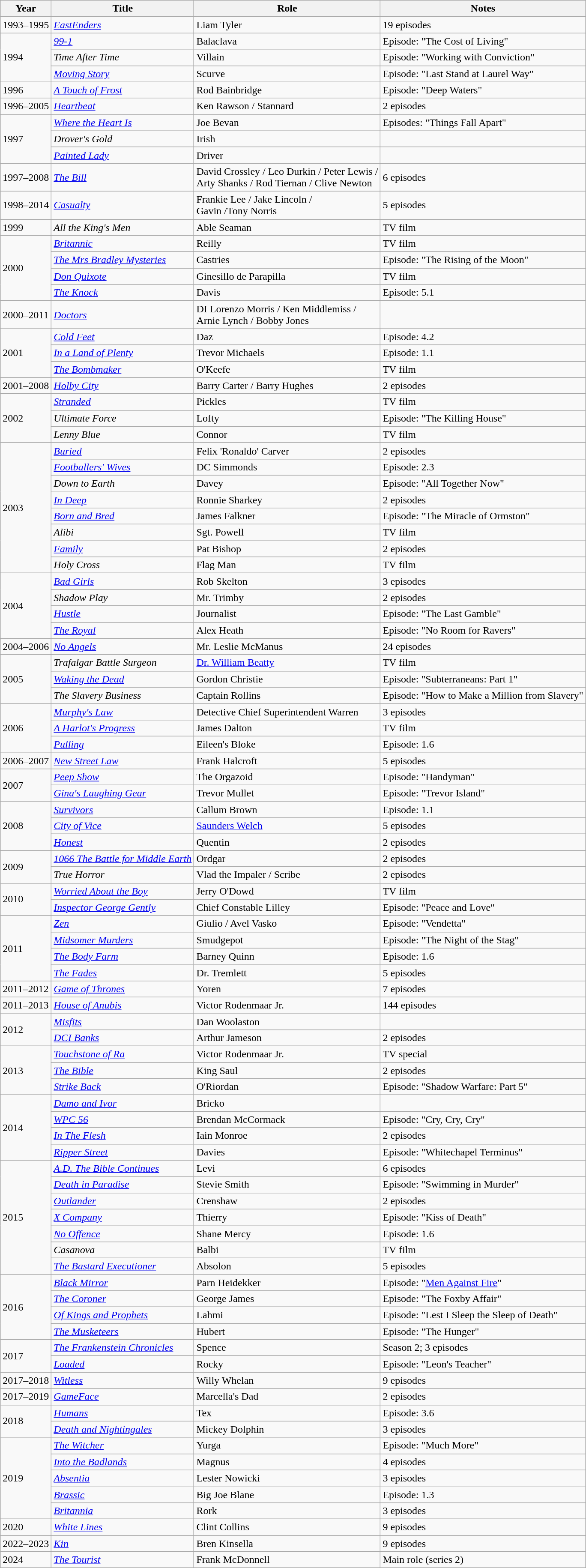<table class="wikitable">
<tr>
<th>Year</th>
<th>Title</th>
<th>Role</th>
<th>Notes</th>
</tr>
<tr>
<td>1993–1995</td>
<td><em><a href='#'>EastEnders</a></em></td>
<td>Liam Tyler</td>
<td>19 episodes</td>
</tr>
<tr>
<td rowspan="3">1994</td>
<td><em><a href='#'>99-1</a></em></td>
<td>Balaclava</td>
<td>Episode: "The Cost of Living"</td>
</tr>
<tr>
<td><em>Time After Time</em></td>
<td>Villain</td>
<td>Episode: "Working with Conviction"</td>
</tr>
<tr>
<td><em><a href='#'>Moving Story</a></em></td>
<td>Scurve</td>
<td>Episode: "Last Stand at Laurel Way"</td>
</tr>
<tr>
<td>1996</td>
<td><em><a href='#'>A Touch of Frost</a></em></td>
<td>Rod Bainbridge</td>
<td>Episode: "Deep Waters"</td>
</tr>
<tr>
<td>1996–2005</td>
<td><em><a href='#'>Heartbeat</a></em></td>
<td>Ken Rawson / Stannard</td>
<td>2 episodes</td>
</tr>
<tr>
<td rowspan="3">1997</td>
<td><em><a href='#'>Where the Heart Is</a></em></td>
<td>Joe Bevan</td>
<td>Episodes: "Things Fall Apart"</td>
</tr>
<tr>
<td><em>Drover's Gold</em></td>
<td>Irish</td>
<td></td>
</tr>
<tr>
<td><em><a href='#'>Painted Lady</a></em></td>
<td>Driver</td>
<td></td>
</tr>
<tr>
<td>1997–2008</td>
<td><em><a href='#'>The Bill</a></em></td>
<td>David Crossley / Leo Durkin / Peter Lewis /<br>Arty Shanks / Rod Tiernan / Clive Newton</td>
<td>6 episodes</td>
</tr>
<tr>
<td>1998–2014</td>
<td><em><a href='#'>Casualty</a></em></td>
<td>Frankie Lee / Jake Lincoln /<br>Gavin /Tony Norris</td>
<td>5 episodes</td>
</tr>
<tr>
<td>1999</td>
<td><em>All the King's Men</em></td>
<td>Able Seaman</td>
<td>TV film</td>
</tr>
<tr>
<td rowspan="4">2000</td>
<td><em><a href='#'>Britannic</a></em></td>
<td>Reilly</td>
<td>TV film</td>
</tr>
<tr>
<td><em><a href='#'>The Mrs Bradley Mysteries</a></em></td>
<td>Castries</td>
<td>Episode: "The Rising of the Moon"</td>
</tr>
<tr>
<td><em><a href='#'>Don Quixote</a></em></td>
<td>Ginesillo de Parapilla</td>
<td>TV film</td>
</tr>
<tr>
<td><em><a href='#'>The Knock</a></em></td>
<td>Davis</td>
<td>Episode: 5.1</td>
</tr>
<tr>
<td>2000–2011</td>
<td><em><a href='#'>Doctors</a></em></td>
<td>DI Lorenzo Morris / Ken Middlemiss /<br>Arnie Lynch / Bobby Jones</td>
<td></td>
</tr>
<tr>
<td rowspan="3">2001</td>
<td><em><a href='#'>Cold Feet</a></em></td>
<td>Daz</td>
<td>Episode: 4.2</td>
</tr>
<tr>
<td><em><a href='#'>In a Land of Plenty</a></em></td>
<td>Trevor Michaels</td>
<td>Episode: 1.1</td>
</tr>
<tr>
<td><em><a href='#'>The Bombmaker</a></em></td>
<td>O'Keefe</td>
<td>TV film</td>
</tr>
<tr>
<td>2001–2008</td>
<td><em><a href='#'>Holby City</a></em></td>
<td>Barry Carter / Barry Hughes</td>
<td>2 episodes</td>
</tr>
<tr>
<td rowspan="3">2002</td>
<td><em><a href='#'>Stranded</a></em></td>
<td>Pickles</td>
<td>TV film</td>
</tr>
<tr>
<td><em>Ultimate Force</em></td>
<td>Lofty</td>
<td>Episode: "The Killing House"</td>
</tr>
<tr>
<td><em>Lenny Blue</em></td>
<td>Connor</td>
<td>TV film</td>
</tr>
<tr>
<td rowspan="8">2003</td>
<td><em><a href='#'>Buried</a></em></td>
<td>Felix 'Ronaldo' Carver</td>
<td>2 episodes</td>
</tr>
<tr>
<td><em><a href='#'>Footballers' Wives</a></em></td>
<td>DC Simmonds</td>
<td>Episode: 2.3</td>
</tr>
<tr>
<td><em>Down to Earth</em></td>
<td>Davey</td>
<td>Episode: "All Together Now"</td>
</tr>
<tr>
<td><em><a href='#'>In Deep</a></em></td>
<td>Ronnie Sharkey</td>
<td>2 episodes</td>
</tr>
<tr>
<td><em><a href='#'>Born and Bred</a></em></td>
<td>James Falkner</td>
<td>Episode: "The Miracle of Ormston"</td>
</tr>
<tr>
<td><em>Alibi</em></td>
<td>Sgt. Powell</td>
<td>TV film</td>
</tr>
<tr>
<td><em><a href='#'>Family</a></em></td>
<td>Pat Bishop</td>
<td>2 episodes</td>
</tr>
<tr>
<td><em>Holy Cross</em></td>
<td>Flag Man</td>
<td>TV film</td>
</tr>
<tr>
<td rowspan="4">2004</td>
<td><em><a href='#'>Bad Girls</a></em></td>
<td>Rob Skelton</td>
<td>3 episodes</td>
</tr>
<tr>
<td><em>Shadow Play</em></td>
<td>Mr. Trimby</td>
<td>2 episodes</td>
</tr>
<tr>
<td><em><a href='#'>Hustle</a></em></td>
<td>Journalist</td>
<td>Episode: "The Last Gamble"</td>
</tr>
<tr>
<td><em><a href='#'>The Royal</a></em></td>
<td>Alex Heath</td>
<td>Episode: "No Room for Ravers"</td>
</tr>
<tr>
<td>2004–2006</td>
<td><em><a href='#'>No Angels</a></em></td>
<td>Mr. Leslie McManus</td>
<td>24 episodes</td>
</tr>
<tr>
<td rowspan="3">2005</td>
<td><em>Trafalgar Battle Surgeon</em></td>
<td><a href='#'>Dr. William Beatty</a></td>
<td>TV film</td>
</tr>
<tr>
<td><em><a href='#'>Waking the Dead</a></em></td>
<td>Gordon Christie</td>
<td>Episode: "Subterraneans: Part 1"</td>
</tr>
<tr>
<td><em>The Slavery Business</em></td>
<td>Captain Rollins</td>
<td>Episode: "How to Make a Million from Slavery"</td>
</tr>
<tr>
<td rowspan="3">2006</td>
<td><em><a href='#'>Murphy's Law</a></em></td>
<td>Detective Chief Superintendent Warren</td>
<td>3 episodes</td>
</tr>
<tr>
<td><em><a href='#'>A Harlot's Progress</a></em></td>
<td>James Dalton</td>
<td>TV film</td>
</tr>
<tr>
<td><em><a href='#'>Pulling</a></em></td>
<td>Eileen's Bloke</td>
<td>Episode: 1.6</td>
</tr>
<tr>
<td>2006–2007</td>
<td><em><a href='#'>New Street Law</a></em></td>
<td>Frank Halcroft</td>
<td>5 episodes</td>
</tr>
<tr>
<td rowspan="2">2007</td>
<td><em><a href='#'>Peep Show</a></em></td>
<td>The Orgazoid</td>
<td>Episode: "Handyman"</td>
</tr>
<tr>
<td><em><a href='#'>Gina's Laughing Gear</a></em></td>
<td>Trevor Mullet</td>
<td>Episode: "Trevor Island"</td>
</tr>
<tr>
<td rowspan="3">2008</td>
<td><em><a href='#'>Survivors</a></em></td>
<td>Callum Brown</td>
<td>Episode: 1.1</td>
</tr>
<tr>
<td><em><a href='#'>City of Vice</a></em></td>
<td><a href='#'>Saunders Welch</a></td>
<td>5 episodes</td>
</tr>
<tr>
<td><em><a href='#'>Honest</a></em></td>
<td>Quentin</td>
<td>2 episodes</td>
</tr>
<tr>
<td rowspan="2">2009</td>
<td><em><a href='#'>1066 The Battle for Middle Earth</a></em></td>
<td>Ordgar</td>
<td>2 episodes</td>
</tr>
<tr>
<td><em>True Horror</em></td>
<td>Vlad the Impaler / Scribe</td>
<td>2 episodes</td>
</tr>
<tr>
<td rowspan="2">2010</td>
<td><em><a href='#'>Worried About the Boy</a></em></td>
<td>Jerry O'Dowd</td>
<td>TV film</td>
</tr>
<tr>
<td><em><a href='#'>Inspector George Gently</a></em></td>
<td>Chief Constable Lilley</td>
<td>Episode: "Peace and Love"</td>
</tr>
<tr>
<td rowspan="4">2011</td>
<td><em><a href='#'>Zen</a></em></td>
<td>Giulio / Avel Vasko</td>
<td>Episode: "Vendetta"</td>
</tr>
<tr>
<td><em><a href='#'>Midsomer Murders</a></em></td>
<td>Smudgepot</td>
<td>Episode: "The Night of the Stag"</td>
</tr>
<tr>
<td><em><a href='#'>The Body Farm</a></em></td>
<td>Barney Quinn</td>
<td>Episode: 1.6</td>
</tr>
<tr>
<td><em><a href='#'>The Fades</a></em></td>
<td>Dr. Tremlett</td>
<td>5 episodes</td>
</tr>
<tr>
<td>2011–2012</td>
<td><em><a href='#'>Game of Thrones</a></em></td>
<td>Yoren</td>
<td>7 episodes</td>
</tr>
<tr>
<td>2011–2013</td>
<td><em><a href='#'>House of Anubis</a></em></td>
<td>Victor Rodenmaar Jr.</td>
<td>144 episodes</td>
</tr>
<tr>
<td rowspan="2">2012</td>
<td><em><a href='#'>Misfits</a></em></td>
<td>Dan Woolaston</td>
<td></td>
</tr>
<tr>
<td><em><a href='#'>DCI Banks</a></em></td>
<td>Arthur Jameson</td>
<td>2 episodes</td>
</tr>
<tr>
<td rowspan="3">2013</td>
<td><em><a href='#'>Touchstone of Ra</a></em></td>
<td>Victor Rodenmaar Jr.</td>
<td>TV special</td>
</tr>
<tr>
<td><em><a href='#'>The Bible</a></em></td>
<td>King Saul</td>
<td>2 episodes</td>
</tr>
<tr>
<td><em><a href='#'>Strike Back</a></em></td>
<td>O'Riordan</td>
<td>Episode: "Shadow Warfare: Part 5"</td>
</tr>
<tr>
<td rowspan="4">2014</td>
<td><em><a href='#'>Damo and Ivor</a></em></td>
<td>Bricko</td>
<td></td>
</tr>
<tr>
<td><em><a href='#'>WPC 56</a></em></td>
<td>Brendan McCormack</td>
<td>Episode: "Cry, Cry, Cry"</td>
</tr>
<tr>
<td><em><a href='#'>In The Flesh</a></em></td>
<td>Iain Monroe</td>
<td>2 episodes</td>
</tr>
<tr>
<td><em><a href='#'>Ripper Street</a></em></td>
<td>Davies</td>
<td>Episode: "Whitechapel Terminus"</td>
</tr>
<tr>
<td rowspan="7">2015</td>
<td><em><a href='#'>A.D. The Bible Continues</a></em></td>
<td>Levi</td>
<td>6 episodes</td>
</tr>
<tr>
<td><em><a href='#'>Death in Paradise</a></em></td>
<td>Stevie Smith</td>
<td>Episode: "Swimming in Murder"</td>
</tr>
<tr>
<td><em><a href='#'>Outlander</a></em></td>
<td>Crenshaw</td>
<td>2 episodes</td>
</tr>
<tr>
<td><em><a href='#'>X Company</a></em></td>
<td>Thierry</td>
<td>Episode: "Kiss of Death"</td>
</tr>
<tr>
<td><em><a href='#'>No Offence</a></em></td>
<td>Shane Mercy</td>
<td>Episode: 1.6</td>
</tr>
<tr>
<td><em>Casanova</em></td>
<td>Balbi</td>
<td>TV film</td>
</tr>
<tr>
<td><em><a href='#'>The Bastard Executioner</a></em></td>
<td>Absolon</td>
<td>5 episodes</td>
</tr>
<tr>
<td rowspan="4">2016</td>
<td><em><a href='#'>Black Mirror</a></em></td>
<td>Parn Heidekker</td>
<td>Episode: "<a href='#'>Men Against Fire</a>"</td>
</tr>
<tr>
<td><em><a href='#'>The Coroner</a></em></td>
<td>George James</td>
<td>Episode: "The Foxby Affair"</td>
</tr>
<tr>
<td><em><a href='#'>Of Kings and Prophets</a></em></td>
<td>Lahmi</td>
<td>Episode: "Lest I Sleep the Sleep of Death"</td>
</tr>
<tr>
<td><em><a href='#'>The Musketeers</a></em></td>
<td>Hubert</td>
<td>Episode: "The Hunger"</td>
</tr>
<tr>
<td rowspan="2">2017</td>
<td><em><a href='#'>The Frankenstein Chronicles</a></em></td>
<td>Spence</td>
<td>Season 2; 3 episodes</td>
</tr>
<tr>
<td><em><a href='#'>Loaded</a></em></td>
<td>Rocky</td>
<td>Episode: "Leon's Teacher"</td>
</tr>
<tr>
<td>2017–2018</td>
<td><em><a href='#'>Witless</a></em></td>
<td>Willy Whelan</td>
<td>9 episodes</td>
</tr>
<tr>
<td>2017–2019</td>
<td><em><a href='#'>GameFace</a></em></td>
<td>Marcella's Dad</td>
<td>2 episodes</td>
</tr>
<tr>
<td rowspan="2">2018</td>
<td><em><a href='#'>Humans</a></em></td>
<td>Tex</td>
<td>Episode: 3.6</td>
</tr>
<tr>
<td><em><a href='#'>Death and Nightingales</a></em></td>
<td>Mickey Dolphin</td>
<td>3 episodes</td>
</tr>
<tr>
<td rowspan="5">2019</td>
<td><em><a href='#'>The Witcher</a></em></td>
<td>Yurga</td>
<td>Episode: "Much More"</td>
</tr>
<tr>
<td><em><a href='#'>Into the Badlands</a></em></td>
<td>Magnus</td>
<td>4 episodes</td>
</tr>
<tr>
<td><em><a href='#'>Absentia</a></em></td>
<td>Lester Nowicki</td>
<td>3 episodes</td>
</tr>
<tr>
<td><em><a href='#'>Brassic</a></em></td>
<td>Big Joe Blane</td>
<td>Episode: 1.3</td>
</tr>
<tr>
<td><em><a href='#'>Britannia</a></em></td>
<td>Rork</td>
<td>3 episodes</td>
</tr>
<tr>
<td>2020</td>
<td><em><a href='#'>White Lines</a></em></td>
<td>Clint Collins</td>
<td>9 episodes</td>
</tr>
<tr>
<td>2022–2023</td>
<td><em><a href='#'>Kin</a></em></td>
<td>Bren Kinsella</td>
<td>9 episodes</td>
</tr>
<tr>
<td>2024</td>
<td><em><a href='#'>The Tourist</a></em></td>
<td>Frank McDonnell</td>
<td>Main role (series 2)</td>
</tr>
</table>
